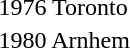<table>
<tr>
<td>1976 Toronto <br></td>
<td></td>
<td></td>
<td></td>
</tr>
<tr>
<td>1980 Arnhem <br></td>
<td></td>
<td></td>
<td></td>
</tr>
</table>
